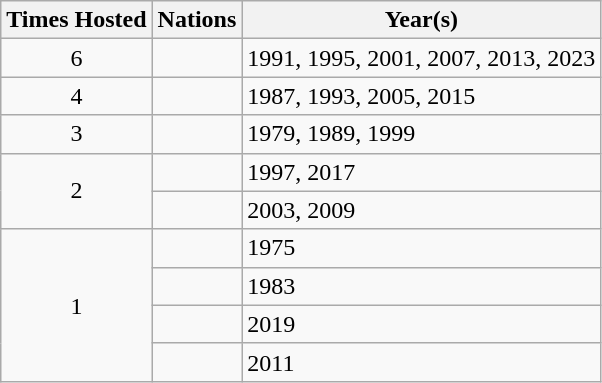<table class="wikitable">
<tr>
<th>Times Hosted</th>
<th>Nations</th>
<th>Year(s)</th>
</tr>
<tr>
<td align=center>6</td>
<td></td>
<td>1991, 1995, 2001, 2007, 2013, 2023</td>
</tr>
<tr>
<td align=center>4</td>
<td></td>
<td>1987, 1993, 2005, 2015</td>
</tr>
<tr>
<td rowspan=1 align=center>3</td>
<td></td>
<td>1979, 1989, 1999</td>
</tr>
<tr>
<td rowspan=2 align=center>2</td>
<td></td>
<td>1997, 2017</td>
</tr>
<tr>
<td></td>
<td>2003, 2009</td>
</tr>
<tr>
<td rowspan=4 align=center>1</td>
<td></td>
<td>1975</td>
</tr>
<tr>
<td></td>
<td>1983</td>
</tr>
<tr>
<td></td>
<td>2019</td>
</tr>
<tr>
<td></td>
<td>2011</td>
</tr>
</table>
